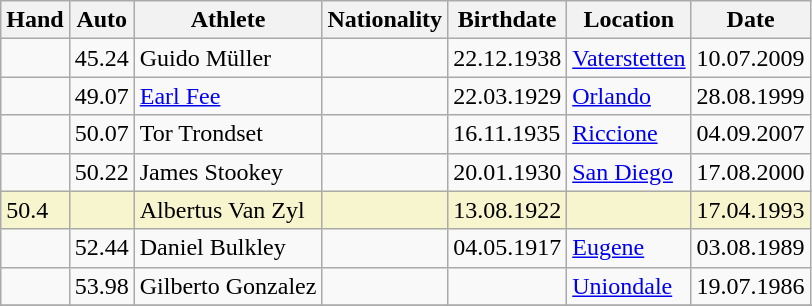<table class="wikitable">
<tr>
<th>Hand</th>
<th>Auto</th>
<th>Athlete</th>
<th>Nationality</th>
<th>Birthdate</th>
<th>Location</th>
<th>Date</th>
</tr>
<tr>
<td></td>
<td>45.24</td>
<td>Guido Müller</td>
<td></td>
<td>22.12.1938</td>
<td><a href='#'>Vaterstetten</a></td>
<td>10.07.2009</td>
</tr>
<tr>
<td></td>
<td>49.07</td>
<td><a href='#'>Earl Fee</a></td>
<td></td>
<td>22.03.1929</td>
<td><a href='#'>Orlando</a></td>
<td>28.08.1999</td>
</tr>
<tr>
<td></td>
<td>50.07</td>
<td>Tor Trondset</td>
<td></td>
<td>16.11.1935</td>
<td><a href='#'>Riccione</a></td>
<td>04.09.2007</td>
</tr>
<tr>
<td></td>
<td>50.22</td>
<td>James Stookey</td>
<td></td>
<td>20.01.1930</td>
<td><a href='#'>San Diego</a></td>
<td>17.08.2000</td>
</tr>
<tr bgcolor=#f6F5CE>
<td>50.4</td>
<td></td>
<td>Albertus Van Zyl</td>
<td></td>
<td>13.08.1922</td>
<td></td>
<td>17.04.1993</td>
</tr>
<tr>
<td></td>
<td>52.44</td>
<td>Daniel Bulkley</td>
<td></td>
<td>04.05.1917</td>
<td><a href='#'>Eugene</a></td>
<td>03.08.1989</td>
</tr>
<tr>
<td></td>
<td>53.98</td>
<td>Gilberto Gonzalez</td>
<td></td>
<td></td>
<td><a href='#'>Uniondale</a></td>
<td>19.07.1986</td>
</tr>
<tr>
</tr>
</table>
